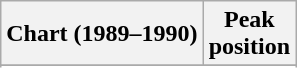<table class="wikitable sortable">
<tr>
<th align="left">Chart (1989–1990)</th>
<th align="center">Peak<br> position</th>
</tr>
<tr>
</tr>
<tr>
</tr>
</table>
